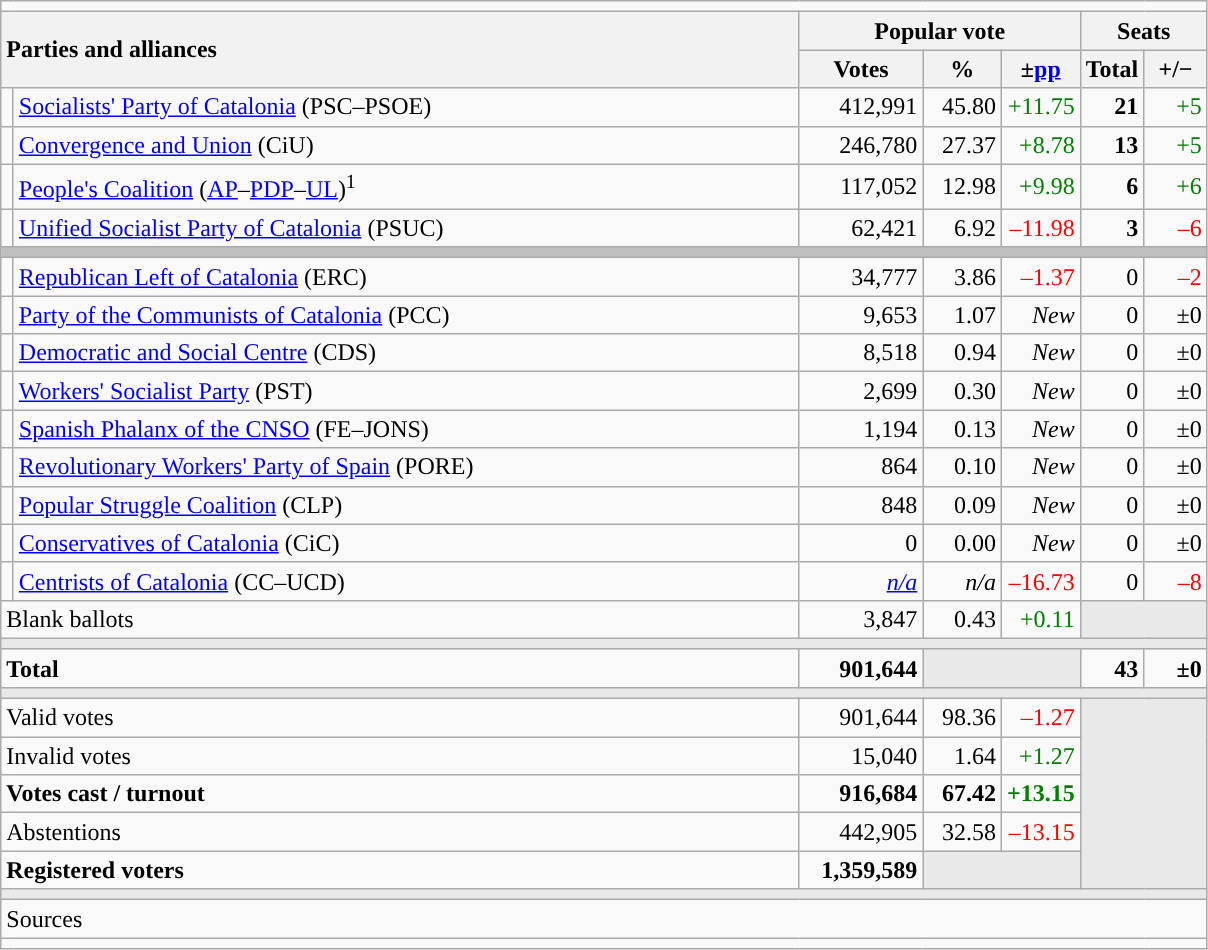<table class="wikitable" style="text-align:right;">
<tr>
<td colspan="7"></td>
</tr>
<tr>
<th style="text-align:left;" rowspan="2" colspan="2" width="525">Parties and alliances</th>
<th colspan="3">Popular vote</th>
<th colspan="2">Seats</th>
</tr>
<tr>
<th width="75">Votes</th>
<th width="45">%</th>
<th width="45">±<a href='#'>pp</a></th>
<th width="35">Total</th>
<th width="35">+/−</th>
</tr>
<tr>
<td width="1" style="color:inherit;background:"></td>
<td align="left"><a href='#'>Socialists' Party of Catalonia</a> (PSC–PSOE)</td>
<td>412,991</td>
<td>45.80</td>
<td style="color:green;">+11.75</td>
<td><strong>21</strong></td>
<td style="color:green;">+5</td>
</tr>
<tr>
<td style="color:inherit;background:"></td>
<td align="left"><a href='#'>Convergence and Union</a> (CiU)</td>
<td>246,780</td>
<td>27.37</td>
<td style="color:green;">+8.78</td>
<td><strong>13</strong></td>
<td style="color:green;">+5</td>
</tr>
<tr>
<td style="color:inherit;background:"></td>
<td align="left"><a href='#'>People's Coalition</a> (<a href='#'>AP</a>–<a href='#'>PDP</a>–<a href='#'>UL</a>)<sup>1</sup></td>
<td>117,052</td>
<td>12.98</td>
<td style="color:green;">+9.98</td>
<td><strong>6</strong></td>
<td style="color:green;">+6</td>
</tr>
<tr>
<td style="color:inherit;background:"></td>
<td align="left"><a href='#'>Unified Socialist Party of Catalonia</a> (PSUC)</td>
<td>62,421</td>
<td>6.92</td>
<td style="color:red;">–11.98</td>
<td><strong>3</strong></td>
<td style="color:red;">–6</td>
</tr>
<tr>
<td colspan="7" bgcolor="#C0C0C0"></td>
</tr>
<tr>
<td style="color:inherit;background:"></td>
<td align="left"><a href='#'>Republican Left of Catalonia</a> (ERC)</td>
<td>34,777</td>
<td>3.86</td>
<td style="color:red;">–1.37</td>
<td>0</td>
<td style="color:red;">–2</td>
</tr>
<tr>
<td style="color:inherit;background:"></td>
<td align="left"><a href='#'>Party of the Communists of Catalonia</a> (PCC)</td>
<td>9,653</td>
<td>1.07</td>
<td><em>New</em></td>
<td>0</td>
<td>±0</td>
</tr>
<tr>
<td style="color:inherit;background:"></td>
<td align="left"><a href='#'>Democratic and Social Centre</a> (CDS)</td>
<td>8,518</td>
<td>0.94</td>
<td><em>New</em></td>
<td>0</td>
<td>±0</td>
</tr>
<tr>
<td style="color:inherit;background:"></td>
<td align="left"><a href='#'>Workers' Socialist Party</a> (PST)</td>
<td>2,699</td>
<td>0.30</td>
<td><em>New</em></td>
<td>0</td>
<td>±0</td>
</tr>
<tr>
<td style="color:inherit;background:"></td>
<td align="left"><a href='#'>Spanish Phalanx of the CNSO</a> (FE–JONS)</td>
<td>1,194</td>
<td>0.13</td>
<td><em>New</em></td>
<td>0</td>
<td>±0</td>
</tr>
<tr>
<td style="color:inherit;background:"></td>
<td align="left"><a href='#'>Revolutionary Workers' Party of Spain</a> (PORE)</td>
<td>864</td>
<td>0.10</td>
<td><em>New</em></td>
<td>0</td>
<td>±0</td>
</tr>
<tr>
<td style="color:inherit;background:"></td>
<td align="left"><a href='#'>Popular Struggle Coalition</a> (CLP)</td>
<td>848</td>
<td>0.09</td>
<td><em>New</em></td>
<td>0</td>
<td>±0</td>
</tr>
<tr>
<td style="color:inherit;background:"></td>
<td align="left"><a href='#'>Conservatives of Catalonia</a> (CiC)</td>
<td>0</td>
<td>0.00</td>
<td><em>New</em></td>
<td>0</td>
<td>±0</td>
</tr>
<tr>
<td style="color:inherit;background:"></td>
<td align="left"><a href='#'>Centrists of Catalonia</a> (CC–UCD)</td>
<td><em><a href='#'>n/a</a></em></td>
<td><em>n/a</em></td>
<td style="color:red;">–16.73</td>
<td>0</td>
<td style="color:red;">–8</td>
</tr>
<tr>
<td align="left" colspan="2">Blank ballots</td>
<td>3,847</td>
<td>0.43</td>
<td style="color:green;">+0.11</td>
<td bgcolor="#E9E9E9" colspan="2"></td>
</tr>
<tr>
<td colspan="7" bgcolor="#E9E9E9"></td>
</tr>
<tr style="font-weight:bold;">
<td align="left" colspan="2">Total</td>
<td>901,644</td>
<td bgcolor="#E9E9E9" colspan="2"></td>
<td>43</td>
<td>±0</td>
</tr>
<tr>
<td colspan="7" bgcolor="#E9E9E9"></td>
</tr>
<tr>
<td align="left" colspan="2">Valid votes</td>
<td>901,644</td>
<td>98.36</td>
<td style="color:red;">–1.27</td>
<td bgcolor="#E9E9E9" colspan="2" rowspan="5"></td>
</tr>
<tr>
<td align="left" colspan="2">Invalid votes</td>
<td>15,040</td>
<td>1.64</td>
<td style="color:green;">+1.27</td>
</tr>
<tr style="font-weight:bold;">
<td align="left" colspan="2">Votes cast / turnout</td>
<td>916,684</td>
<td>67.42</td>
<td style="color:green;">+13.15</td>
</tr>
<tr>
<td align="left" colspan="2">Abstentions</td>
<td>442,905</td>
<td>32.58</td>
<td style="color:red;">–13.15</td>
</tr>
<tr style="font-weight:bold;">
<td align="left" colspan="2">Registered voters</td>
<td>1,359,589</td>
<td bgcolor="#E9E9E9" colspan="2"></td>
</tr>
<tr>
<td colspan="7" bgcolor="#E9E9E9"></td>
</tr>
<tr>
<td align="left" colspan="7">Sources</td>
</tr>
<tr>
<td colspan="7" style="text-align:left; max-width:790px;"></td>
</tr>
</table>
